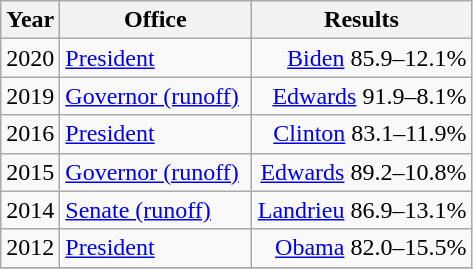<table class=wikitable>
<tr>
<th width="30">Year</th>
<th width="120">Office</th>
<th width="140">Results</th>
</tr>
<tr>
<td>2020</td>
<td><a href='#'>President</a></td>
<td align="right" ><a href='#'>Biden</a> 85.9–12.1%</td>
</tr>
<tr>
<td>2019</td>
<td><a href='#'>Governor (runoff)</a></td>
<td align="right" ><a href='#'>Edwards</a> 91.9–8.1%</td>
</tr>
<tr>
<td>2016</td>
<td><a href='#'>President</a></td>
<td align="right" ><a href='#'>Clinton</a> 83.1–11.9%</td>
</tr>
<tr>
<td>2015</td>
<td><a href='#'>Governor (runoff)</a></td>
<td align="right" ><a href='#'>Edwards</a> 89.2–10.8%</td>
</tr>
<tr>
<td>2014</td>
<td><a href='#'>Senate (runoff)</a></td>
<td align="right" ><a href='#'>Landrieu</a> 86.9–13.1%</td>
</tr>
<tr>
<td>2012</td>
<td><a href='#'>President</a></td>
<td align="right" ><a href='#'>Obama</a> 82.0–15.5%</td>
</tr>
<tr>
</tr>
</table>
